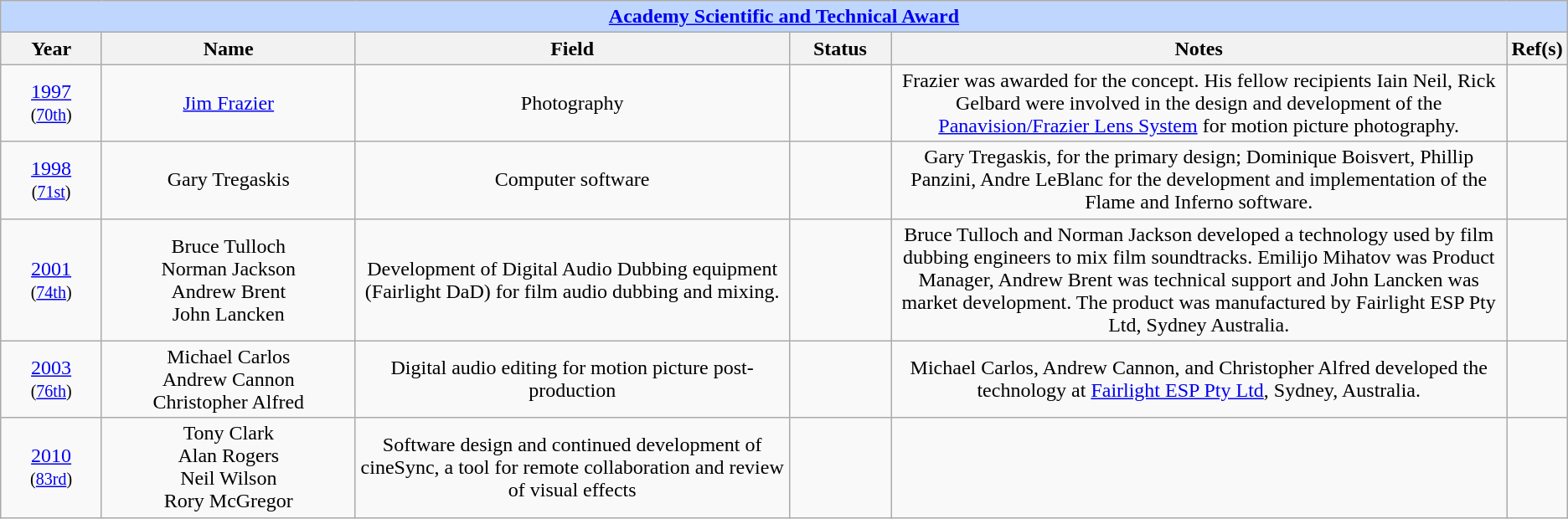<table class="wikitable" style="text-align: center">
<tr style="background:#bfd7ff;">
<td colspan="6" style="text-align:center;"><strong><a href='#'>Academy Scientific and Technical Award</a></strong></td>
</tr>
<tr style="background:#ebf5ff;">
<th style="width:75px;">Year</th>
<th style="width:200px;">Name</th>
<th style="width:350px;">Field</th>
<th style="width:75px;">Status</th>
<th style="width:500px;">Notes</th>
<th width="3">Ref(s)</th>
</tr>
<tr>
<td style="text-align: center"><a href='#'>1997</a><br><small>(<a href='#'>70th</a>)</small></td>
<td><a href='#'>Jim Frazier</a></td>
<td>Photography</td>
<td></td>
<td>Frazier was awarded for the concept. His fellow recipients Iain Neil, Rick Gelbard were involved in the design and development of the <a href='#'>Panavision/Frazier Lens System</a> for motion picture photography.</td>
<td style="text-align: center"></td>
</tr>
<tr>
<td style="text-align: center"><a href='#'>1998</a><br><small>(<a href='#'>71st</a>)</small></td>
<td>Gary Tregaskis</td>
<td>Computer software</td>
<td></td>
<td>Gary Tregaskis, for the primary design; Dominique Boisvert, Phillip Panzini, Andre LeBlanc for the development and implementation of the Flame and Inferno software.</td>
<td style="text-align: center"></td>
</tr>
<tr>
<td style="text-align: center"><a href='#'>2001</a><br><small>(<a href='#'>74th</a>)</small></td>
<td>Bruce Tulloch<br>Norman Jackson<br>Andrew Brent<br>John Lancken</td>
<td>Development of Digital Audio Dubbing equipment (Fairlight DaD) for film audio dubbing and mixing.</td>
<td></td>
<td>Bruce Tulloch and Norman Jackson developed a technology used by film dubbing engineers to mix film soundtracks. Emilijo Mihatov was Product Manager, Andrew Brent was technical support and John Lancken was market development. The product was manufactured by Fairlight ESP Pty Ltd, Sydney Australia.</td>
<td></td>
</tr>
<tr>
<td style="text-align: center"><a href='#'>2003</a><br><small>(<a href='#'>76th</a>)</small></td>
<td>Michael Carlos<br>Andrew Cannon<br>Christopher Alfred</td>
<td>Digital audio editing for motion picture post-production</td>
<td></td>
<td>Michael Carlos, Andrew Cannon, and Christopher Alfred developed the technology at <a href='#'>Fairlight ESP Pty Ltd</a>, Sydney, Australia.</td>
<td style="text-align: center"></td>
</tr>
<tr>
<td style="text-align: center"><a href='#'>2010</a><br><small>(<a href='#'>83rd</a>)</small></td>
<td>Tony Clark<br>Alan Rogers<br>Neil Wilson<br>Rory McGregor</td>
<td>Software design and continued development of cineSync, a tool for remote collaboration and review of visual effects</td>
<td></td>
<td></td>
<td style="text-align: center"></td>
</tr>
</table>
